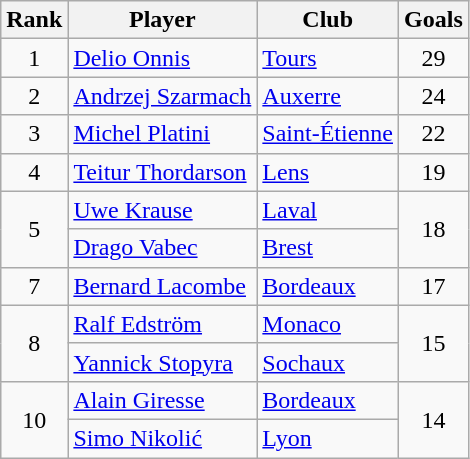<table class="wikitable" style="text-align:center">
<tr>
<th>Rank</th>
<th>Player</th>
<th>Club</th>
<th>Goals</th>
</tr>
<tr>
<td>1</td>
<td align="left"> <a href='#'>Delio Onnis</a></td>
<td align="left"><a href='#'>Tours</a></td>
<td>29</td>
</tr>
<tr>
<td>2</td>
<td align="left"> <a href='#'>Andrzej Szarmach</a></td>
<td align="left"><a href='#'>Auxerre</a></td>
<td>24</td>
</tr>
<tr>
<td>3</td>
<td align="left"> <a href='#'>Michel Platini</a></td>
<td align="left"><a href='#'>Saint-Étienne</a></td>
<td>22</td>
</tr>
<tr>
<td>4</td>
<td align="left"> <a href='#'>Teitur Thordarson</a></td>
<td align="left"><a href='#'>Lens</a></td>
<td>19</td>
</tr>
<tr>
<td rowspan="2">5</td>
<td align="left"> <a href='#'>Uwe Krause</a></td>
<td align="left"><a href='#'>Laval</a></td>
<td rowspan="2">18</td>
</tr>
<tr>
<td align="left"> <a href='#'>Drago Vabec</a></td>
<td align="left"><a href='#'>Brest</a></td>
</tr>
<tr>
<td>7</td>
<td align="left"> <a href='#'>Bernard Lacombe</a></td>
<td align="left"><a href='#'>Bordeaux</a></td>
<td>17</td>
</tr>
<tr>
<td rowspan="2">8</td>
<td align="left"> <a href='#'>Ralf Edström</a></td>
<td align="left"><a href='#'>Monaco</a></td>
<td rowspan="2">15</td>
</tr>
<tr>
<td align="left"> <a href='#'>Yannick Stopyra</a></td>
<td align="left"><a href='#'>Sochaux</a></td>
</tr>
<tr>
<td rowspan="2">10</td>
<td align="left"> <a href='#'>Alain Giresse</a></td>
<td align="left"><a href='#'>Bordeaux</a></td>
<td rowspan="2">14</td>
</tr>
<tr>
<td align="left"> <a href='#'>Simo Nikolić</a></td>
<td align="left"><a href='#'>Lyon</a></td>
</tr>
</table>
